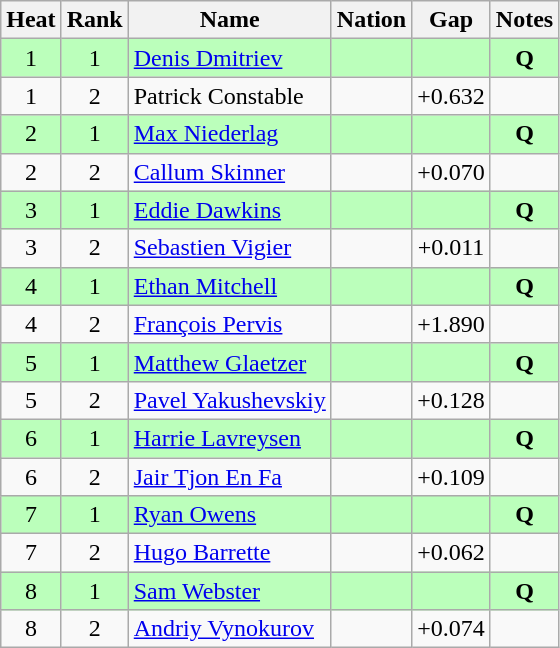<table class="wikitable sortable" style="text-align:center">
<tr>
<th>Heat</th>
<th>Rank</th>
<th>Name</th>
<th>Nation</th>
<th>Gap</th>
<th>Notes</th>
</tr>
<tr bgcolor=bbffbb>
<td>1</td>
<td>1</td>
<td align=left><a href='#'>Denis Dmitriev</a></td>
<td align=left></td>
<td></td>
<td><strong>Q</strong></td>
</tr>
<tr>
<td>1</td>
<td>2</td>
<td align=left>Patrick Constable</td>
<td align=left></td>
<td>+0.632</td>
<td></td>
</tr>
<tr bgcolor=bbffbb>
<td>2</td>
<td>1</td>
<td align=left><a href='#'>Max Niederlag</a></td>
<td align=left></td>
<td></td>
<td><strong>Q</strong></td>
</tr>
<tr>
<td>2</td>
<td>2</td>
<td align=left><a href='#'>Callum Skinner</a></td>
<td align=left></td>
<td>+0.070</td>
<td></td>
</tr>
<tr bgcolor=bbffbb>
<td>3</td>
<td>1</td>
<td align=left><a href='#'>Eddie Dawkins</a></td>
<td align=left></td>
<td></td>
<td><strong>Q</strong></td>
</tr>
<tr>
<td>3</td>
<td>2</td>
<td align=left><a href='#'>Sebastien Vigier</a></td>
<td align=left></td>
<td>+0.011</td>
<td></td>
</tr>
<tr bgcolor=bbffbb>
<td>4</td>
<td>1</td>
<td align=left><a href='#'>Ethan Mitchell</a></td>
<td align=left></td>
<td></td>
<td><strong>Q</strong></td>
</tr>
<tr>
<td>4</td>
<td>2</td>
<td align=left><a href='#'>François Pervis</a></td>
<td align=left></td>
<td>+1.890</td>
<td></td>
</tr>
<tr bgcolor=bbffbb>
<td>5</td>
<td>1</td>
<td align=left><a href='#'>Matthew Glaetzer</a></td>
<td align=left></td>
<td></td>
<td><strong>Q</strong></td>
</tr>
<tr>
<td>5</td>
<td>2</td>
<td align=left><a href='#'>Pavel Yakushevskiy</a></td>
<td align=left></td>
<td>+0.128</td>
<td></td>
</tr>
<tr bgcolor=bbffbb>
<td>6</td>
<td>1</td>
<td align=left><a href='#'>Harrie Lavreysen</a></td>
<td align=left></td>
<td></td>
<td><strong>Q</strong></td>
</tr>
<tr>
<td>6</td>
<td>2</td>
<td align=left><a href='#'>Jair Tjon En Fa</a></td>
<td align=left></td>
<td>+0.109</td>
<td></td>
</tr>
<tr bgcolor=bbffbb>
<td>7</td>
<td>1</td>
<td align=left><a href='#'>Ryan Owens</a></td>
<td align=left></td>
<td></td>
<td><strong>Q</strong></td>
</tr>
<tr>
<td>7</td>
<td>2</td>
<td align=left><a href='#'>Hugo Barrette</a></td>
<td align=left></td>
<td>+0.062</td>
<td></td>
</tr>
<tr bgcolor=bbffbb>
<td>8</td>
<td>1</td>
<td align=left><a href='#'>Sam Webster</a></td>
<td align=left></td>
<td></td>
<td><strong>Q</strong></td>
</tr>
<tr>
<td>8</td>
<td>2</td>
<td align=left><a href='#'>Andriy Vynokurov</a></td>
<td align=left></td>
<td>+0.074</td>
<td></td>
</tr>
</table>
